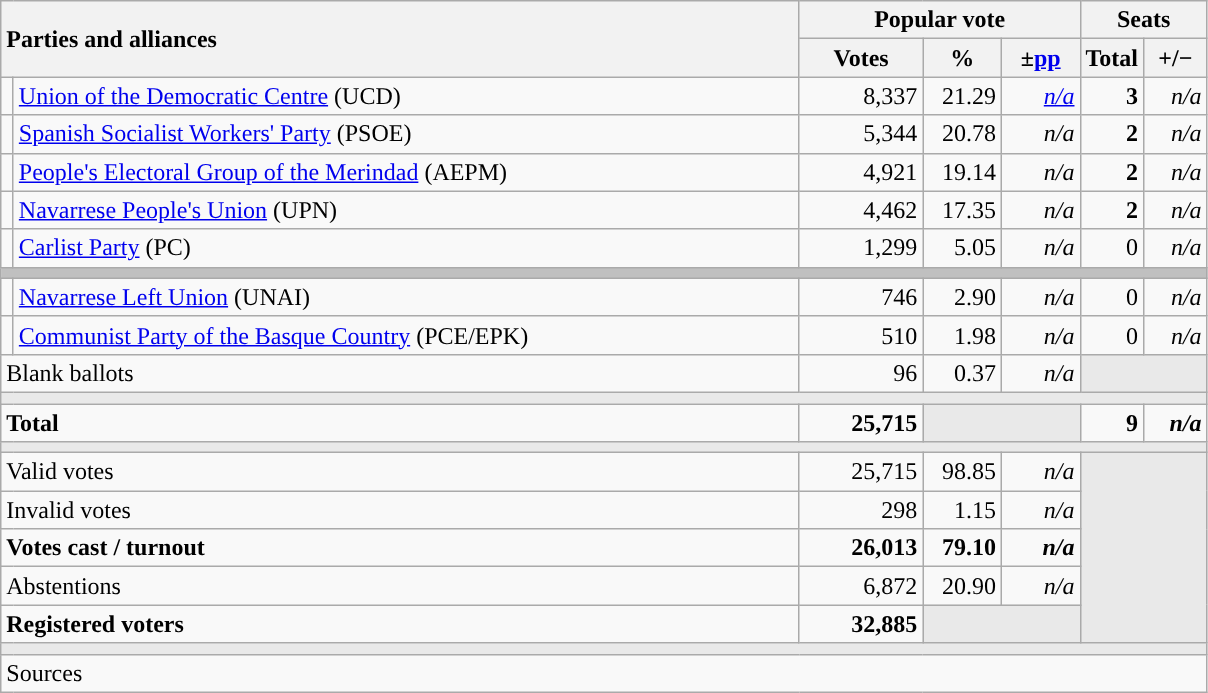<table class="wikitable" style="text-align:right;">
<tr>
<th style="text-align:left;" rowspan="2" colspan="2" width="525">Parties and alliances</th>
<th colspan="3">Popular vote</th>
<th colspan="2">Seats</th>
</tr>
<tr>
<th width="75">Votes</th>
<th width="45">%</th>
<th width="45">±<a href='#'>pp</a></th>
<th width="35">Total</th>
<th width="35">+/−</th>
</tr>
<tr>
<td width="1" style="color:inherit;background:"></td>
<td align="left"><a href='#'>Union of the Democratic Centre</a> (UCD)</td>
<td>8,337</td>
<td>21.29</td>
<td><em><a href='#'>n/a</a></em></td>
<td><strong>3</strong></td>
<td><em>n/a</em></td>
</tr>
<tr>
<td style="color:inherit;background:"></td>
<td align="left"><a href='#'>Spanish Socialist Workers' Party</a> (PSOE)</td>
<td>5,344</td>
<td>20.78</td>
<td><em>n/a</em></td>
<td><strong>2</strong></td>
<td><em>n/a</em></td>
</tr>
<tr>
<td style="color:inherit;background:"></td>
<td align="left"><a href='#'>People's Electoral Group of the Merindad</a> (AEPM)</td>
<td>4,921</td>
<td>19.14</td>
<td><em>n/a</em></td>
<td><strong>2</strong></td>
<td><em>n/a</em></td>
</tr>
<tr>
<td style="color:inherit;background:"></td>
<td align="left"><a href='#'>Navarrese People's Union</a> (UPN)</td>
<td>4,462</td>
<td>17.35</td>
<td><em>n/a</em></td>
<td><strong>2</strong></td>
<td><em>n/a</em></td>
</tr>
<tr>
<td style="color:inherit;background:"></td>
<td align="left"><a href='#'>Carlist Party</a> (PC)</td>
<td>1,299</td>
<td>5.05</td>
<td><em>n/a</em></td>
<td>0</td>
<td><em>n/a</em></td>
</tr>
<tr>
<td colspan="7" bgcolor="#C0C0C0"></td>
</tr>
<tr>
<td style="color:inherit;background:"></td>
<td align="left"><a href='#'>Navarrese Left Union</a> (UNAI)</td>
<td>746</td>
<td>2.90</td>
<td><em>n/a</em></td>
<td>0</td>
<td><em>n/a</em></td>
</tr>
<tr>
<td style="color:inherit;background:"></td>
<td align="left"><a href='#'>Communist Party of the Basque Country</a> (PCE/EPK)</td>
<td>510</td>
<td>1.98</td>
<td><em>n/a</em></td>
<td>0</td>
<td><em>n/a</em></td>
</tr>
<tr>
<td align="left" colspan="2">Blank ballots</td>
<td>96</td>
<td>0.37</td>
<td><em>n/a</em></td>
<td bgcolor="#E9E9E9" colspan="2"></td>
</tr>
<tr>
<td colspan="7" bgcolor="#E9E9E9"></td>
</tr>
<tr style="font-weight:bold;">
<td align="left" colspan="2">Total</td>
<td>25,715</td>
<td bgcolor="#E9E9E9" colspan="2"></td>
<td>9</td>
<td><em>n/a</em></td>
</tr>
<tr>
<td colspan="7" bgcolor="#E9E9E9"></td>
</tr>
<tr>
<td align="left" colspan="2">Valid votes</td>
<td>25,715</td>
<td>98.85</td>
<td><em>n/a</em></td>
<td bgcolor="#E9E9E9" colspan="2" rowspan="5"></td>
</tr>
<tr>
<td align="left" colspan="2">Invalid votes</td>
<td>298</td>
<td>1.15</td>
<td><em>n/a</em></td>
</tr>
<tr style="font-weight:bold;">
<td align="left" colspan="2">Votes cast / turnout</td>
<td>26,013</td>
<td>79.10</td>
<td><em>n/a</em></td>
</tr>
<tr>
<td align="left" colspan="2">Abstentions</td>
<td>6,872</td>
<td>20.90</td>
<td><em>n/a</em></td>
</tr>
<tr style="font-weight:bold;">
<td align="left" colspan="2">Registered voters</td>
<td>32,885</td>
<td bgcolor="#E9E9E9" colspan="2"></td>
</tr>
<tr>
<td colspan="7" bgcolor="#E9E9E9"></td>
</tr>
<tr>
<td align="left" colspan="7">Sources</td>
</tr>
</table>
